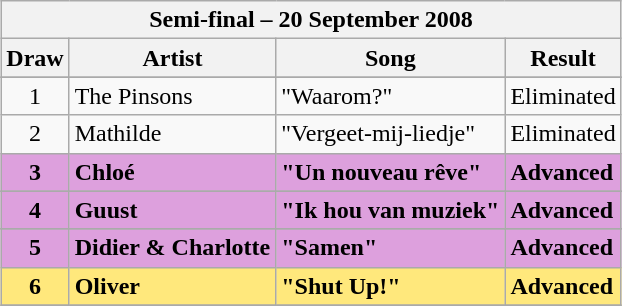<table class="sortable wikitable" style="margin: 1em auto 1em auto">
<tr>
<th colspan="4"><strong>Semi-final – 20 September 2008</strong></th>
</tr>
<tr>
<th>Draw</th>
<th>Artist</th>
<th>Song</th>
<th>Result</th>
</tr>
<tr>
</tr>
<tr>
<td align="center">1</td>
<td>The Pinsons</td>
<td>"Waarom?"</td>
<td>Eliminated</td>
</tr>
<tr>
<td align="center">2</td>
<td>Mathilde</td>
<td>"Vergeet-mij-liedje"</td>
<td>Eliminated</td>
</tr>
<tr style="font-weight:bold; background:#DDA0DD;">
<td align="center"><strong>3</strong></td>
<td><strong>Chloé</strong></td>
<td><strong>"Un nouveau rêve"</strong></td>
<td>Advanced</td>
</tr>
<tr>
</tr>
<tr>
</tr>
<tr style="font-weight:bold; background:#DDA0DD;">
<td align="center"><strong>4</strong></td>
<td><strong>Guust</strong></td>
<td><strong>"Ik hou van muziek"</strong></td>
<td>Advanced</td>
</tr>
<tr>
</tr>
<tr style="font-weight:bold; background:#DDA0DD;">
<td align="center"><strong>5</strong></td>
<td><strong>Didier & Charlotte</strong></td>
<td><strong>"Samen"</strong></td>
<td>Advanced</td>
</tr>
<tr - style="font-weight:bold; background:#ffe87c;">
<td align="center"><strong>6</strong></td>
<td><strong>Oliver</strong></td>
<td><strong>"Shut Up!"</strong></td>
<td>Advanced</td>
</tr>
<tr>
</tr>
</table>
